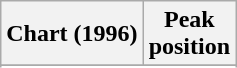<table class="wikitable sortable plainrowheaders" style="text-align:center">
<tr>
<th scope="col">Chart (1996)</th>
<th scope="col">Peak<br>position</th>
</tr>
<tr>
</tr>
<tr>
</tr>
</table>
